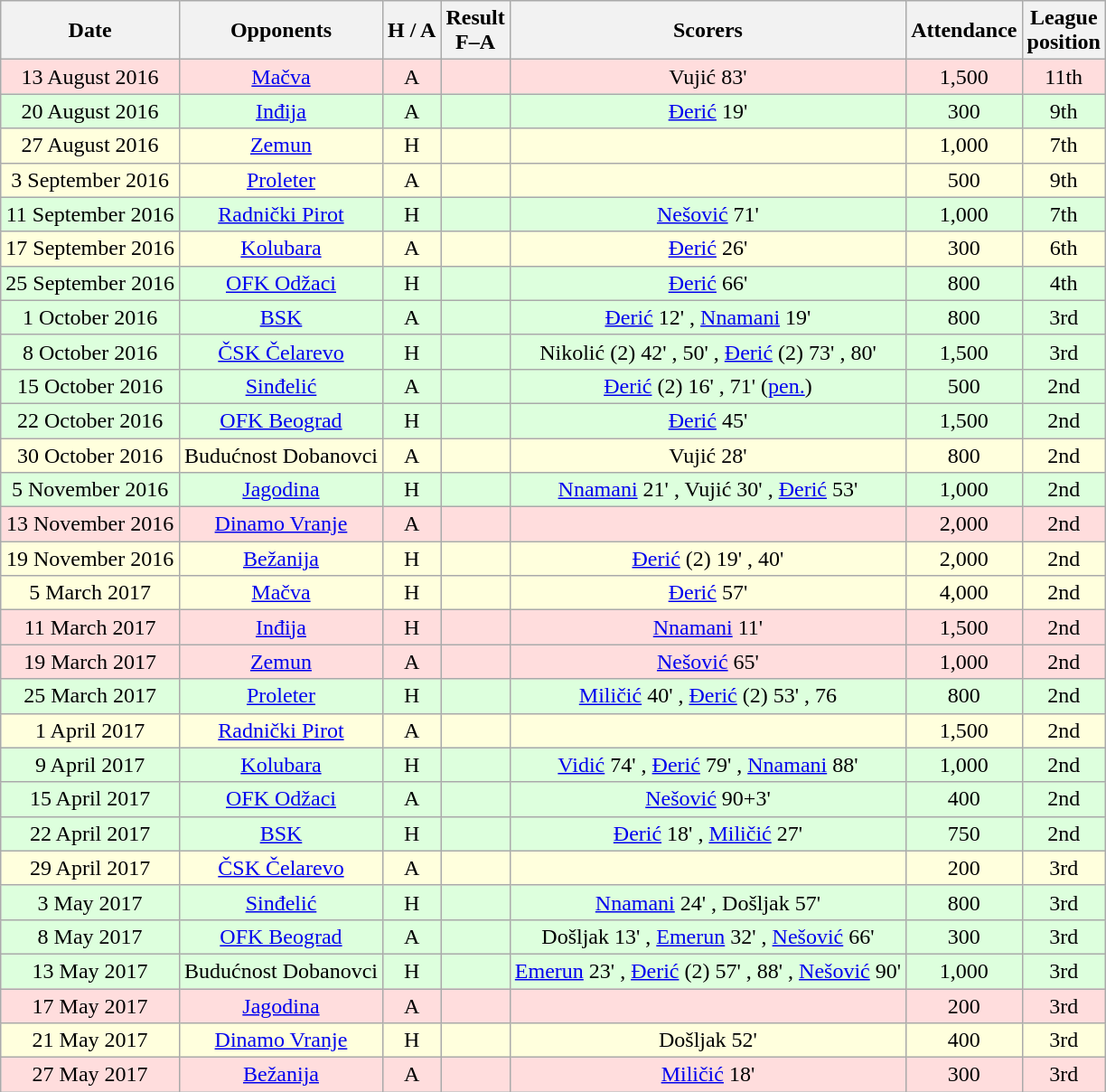<table class="wikitable" style="text-align:center">
<tr>
<th>Date</th>
<th>Opponents</th>
<th>H / A</th>
<th>Result<br>F–A</th>
<th>Scorers</th>
<th>Attendance</th>
<th>League<br>position</th>
</tr>
<tr bgcolor="#ffdddd">
<td>13 August 2016</td>
<td><a href='#'>Mačva</a></td>
<td>A</td>
<td></td>
<td>Vujić 83'</td>
<td>1,500</td>
<td>11th</td>
</tr>
<tr bgcolor="#ddffdd">
<td>20 August 2016</td>
<td><a href='#'>Inđija</a></td>
<td>A</td>
<td></td>
<td><a href='#'>Đerić</a> 19'</td>
<td>300</td>
<td>9th</td>
</tr>
<tr bgcolor="#ffffdd">
<td>27 August 2016</td>
<td><a href='#'>Zemun</a></td>
<td>H</td>
<td></td>
<td></td>
<td>1,000</td>
<td>7th</td>
</tr>
<tr bgcolor="#ffffdd">
<td>3 September 2016</td>
<td><a href='#'>Proleter</a></td>
<td>A</td>
<td></td>
<td></td>
<td>500</td>
<td>9th</td>
</tr>
<tr bgcolor="#ddffdd">
<td>11 September 2016</td>
<td><a href='#'>Radnički Pirot</a></td>
<td>H</td>
<td></td>
<td><a href='#'>Nešović</a> 71'</td>
<td>1,000</td>
<td>7th</td>
</tr>
<tr bgcolor="#ffffdd">
<td>17 September 2016</td>
<td><a href='#'>Kolubara</a></td>
<td>A</td>
<td></td>
<td><a href='#'>Đerić</a> 26'</td>
<td>300</td>
<td>6th</td>
</tr>
<tr bgcolor="#ddffdd">
<td>25 September 2016</td>
<td><a href='#'>OFK Odžaci</a></td>
<td>H</td>
<td></td>
<td><a href='#'>Đerić</a> 66'</td>
<td>800</td>
<td>4th</td>
</tr>
<tr bgcolor="#ddffdd">
<td>1 October 2016</td>
<td><a href='#'>BSK</a></td>
<td>A</td>
<td></td>
<td><a href='#'>Đerić</a> 12' , <a href='#'>Nnamani</a> 19'</td>
<td>800</td>
<td>3rd</td>
</tr>
<tr bgcolor="#ddffdd">
<td>8 October 2016</td>
<td><a href='#'>ČSK Čelarevo</a></td>
<td>H</td>
<td></td>
<td>Nikolić (2) 42' , 50' , <a href='#'>Đerić</a> (2) 73' , 80'</td>
<td>1,500</td>
<td>3rd</td>
</tr>
<tr bgcolor="#ddffdd">
<td>15 October 2016</td>
<td><a href='#'>Sinđelić</a></td>
<td>A</td>
<td></td>
<td><a href='#'>Đerić</a> (2) 16' , 71' (<a href='#'>pen.</a>)</td>
<td>500</td>
<td>2nd</td>
</tr>
<tr bgcolor="#ddffdd">
<td>22 October 2016</td>
<td><a href='#'>OFK Beograd</a></td>
<td>H</td>
<td></td>
<td><a href='#'>Đerić</a> 45'</td>
<td>1,500</td>
<td>2nd</td>
</tr>
<tr bgcolor="#ffffdd">
<td>30 October 2016</td>
<td>Budućnost Dobanovci</td>
<td>A</td>
<td></td>
<td>Vujić 28'</td>
<td>800</td>
<td>2nd</td>
</tr>
<tr bgcolor="#ddffdd">
<td>5 November 2016</td>
<td><a href='#'>Jagodina</a></td>
<td>H</td>
<td></td>
<td><a href='#'>Nnamani</a> 21' , Vujić 30' , <a href='#'>Đerić</a> 53'</td>
<td>1,000</td>
<td>2nd</td>
</tr>
<tr bgcolor="#ffdddd">
<td>13 November 2016</td>
<td><a href='#'>Dinamo Vranje</a></td>
<td>A</td>
<td></td>
<td></td>
<td>2,000</td>
<td>2nd</td>
</tr>
<tr bgcolor="#ffffdd">
<td>19 November 2016</td>
<td><a href='#'>Bežanija</a></td>
<td>H</td>
<td></td>
<td><a href='#'>Đerić</a> (2) 19' , 40'</td>
<td>2,000</td>
<td>2nd</td>
</tr>
<tr bgcolor="#ffffdd">
<td>5 March 2017</td>
<td><a href='#'>Mačva</a></td>
<td>H</td>
<td></td>
<td><a href='#'>Đerić</a> 57'</td>
<td>4,000</td>
<td>2nd</td>
</tr>
<tr bgcolor="#ffdddd">
<td>11 March 2017</td>
<td><a href='#'>Inđija</a></td>
<td>H</td>
<td></td>
<td><a href='#'>Nnamani</a> 11'</td>
<td>1,500</td>
<td>2nd</td>
</tr>
<tr bgcolor="#ffdddd">
<td>19 March 2017</td>
<td><a href='#'>Zemun</a></td>
<td>A</td>
<td></td>
<td><a href='#'>Nešović</a> 65'</td>
<td>1,000</td>
<td>2nd</td>
</tr>
<tr bgcolor="#ddffdd">
<td>25 March 2017</td>
<td><a href='#'>Proleter</a></td>
<td>H</td>
<td></td>
<td><a href='#'>Miličić</a> 40' , <a href='#'>Đerić</a> (2) 53' , 76</td>
<td>800</td>
<td>2nd</td>
</tr>
<tr bgcolor="#ffffdd">
<td>1 April 2017</td>
<td><a href='#'>Radnički Pirot</a></td>
<td>A</td>
<td></td>
<td></td>
<td>1,500</td>
<td>2nd</td>
</tr>
<tr bgcolor="#ddffdd">
<td>9 April 2017</td>
<td><a href='#'>Kolubara</a></td>
<td>H</td>
<td></td>
<td><a href='#'>Vidić</a> 74' , <a href='#'>Đerić</a> 79' , <a href='#'>Nnamani</a> 88'</td>
<td>1,000</td>
<td>2nd</td>
</tr>
<tr bgcolor="#ddffdd">
<td>15 April 2017</td>
<td><a href='#'>OFK Odžaci</a></td>
<td>A</td>
<td></td>
<td><a href='#'>Nešović</a> 90+3'</td>
<td>400</td>
<td>2nd</td>
</tr>
<tr bgcolor="#ddffdd">
<td>22 April 2017</td>
<td><a href='#'>BSK</a></td>
<td>H</td>
<td></td>
<td><a href='#'>Đerić</a> 18' , <a href='#'>Miličić</a> 27'</td>
<td>750</td>
<td>2nd</td>
</tr>
<tr bgcolor="#ffffdd">
<td>29 April 2017</td>
<td><a href='#'>ČSK Čelarevo</a></td>
<td>A</td>
<td></td>
<td></td>
<td>200</td>
<td>3rd</td>
</tr>
<tr bgcolor="#ddffdd">
<td>3 May 2017</td>
<td><a href='#'>Sinđelić</a></td>
<td>H</td>
<td></td>
<td><a href='#'>Nnamani</a> 24' , Došljak 57'</td>
<td>800</td>
<td>3rd</td>
</tr>
<tr bgcolor="#ddffdd">
<td>8 May 2017</td>
<td><a href='#'>OFK Beograd</a></td>
<td>A</td>
<td></td>
<td>Došljak 13' , <a href='#'>Emerun</a> 32' , <a href='#'>Nešović</a> 66'</td>
<td>300</td>
<td>3rd</td>
</tr>
<tr bgcolor="#ddffdd">
<td>13 May 2017</td>
<td>Budućnost Dobanovci</td>
<td>H</td>
<td></td>
<td><a href='#'>Emerun</a> 23' , <a href='#'>Đerić</a> (2) 57' , 88' , <a href='#'>Nešović</a> 90'</td>
<td>1,000</td>
<td>3rd</td>
</tr>
<tr bgcolor="#ffdddd">
<td>17 May 2017</td>
<td><a href='#'>Jagodina</a></td>
<td>A</td>
<td></td>
<td></td>
<td>200</td>
<td>3rd</td>
</tr>
<tr bgcolor="#ffffdd">
<td>21 May 2017</td>
<td><a href='#'>Dinamo Vranje</a></td>
<td>H</td>
<td></td>
<td>Došljak 52'</td>
<td>400</td>
<td>3rd</td>
</tr>
<tr bgcolor="#ffdddd">
<td>27 May 2017</td>
<td><a href='#'>Bežanija</a></td>
<td>A</td>
<td></td>
<td><a href='#'>Miličić</a> 18'</td>
<td>300</td>
<td>3rd</td>
</tr>
</table>
